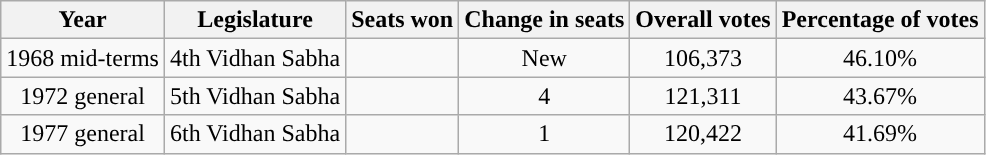<table class="wikitable" style="text-align:center">
<tr>
<th Style="background-color:">Year</th>
<th Style="background-color:">Legislature</th>
<th Style="background-color:">Seats won</th>
<th Style="background-color:">Change in seats</th>
<th Style="background-color:">Overall votes</th>
<th Style="background-color:">Percentage of votes</th>
</tr>
<tr>
<td>1968 mid-terms</td>
<td>4th Vidhan Sabha</td>
<td></td>
<td>New</td>
<td>106,373</td>
<td>46.10%</td>
</tr>
<tr>
<td>1972 general</td>
<td>5th Vidhan Sabha</td>
<td></td>
<td> 4</td>
<td>121,311</td>
<td>43.67%</td>
</tr>
<tr>
<td>1977 general</td>
<td>6th Vidhan Sabha</td>
<td></td>
<td> 1</td>
<td>120,422</td>
<td>41.69%</td>
</tr>
</table>
